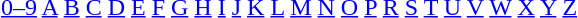<table border="0" align="center" class="toccolours">
<tr>
<th></th>
</tr>
<tr>
<td align="center"><a href='#'>0–9</a> <a href='#'>A</a> <a href='#'>B</a> <a href='#'>C</a> <a href='#'>D</a> <a href='#'>E</a> <a href='#'>F</a> <a href='#'>G</a> <a href='#'>H</a> <a href='#'>I</a> <a href='#'>J</a> <a href='#'>K</a> <a href='#'>L</a> <a href='#'>M</a> <a href='#'>N</a> <a href='#'>O</a> <a href='#'>P</a> <a href='#'>R</a> <a href='#'>S</a> <a href='#'>T</a> <a href='#'>U</a> <a href='#'>V</a> <a href='#'>W</a> <a href='#'>X</a> <a href='#'>Y</a> <a href='#'>Z</a><br></td>
</tr>
</table>
